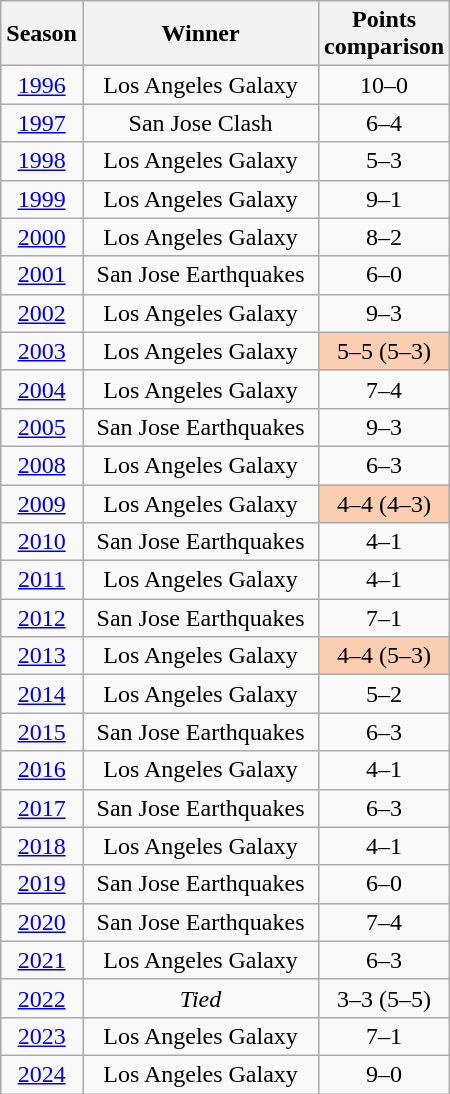<table class="wikitable" style="text-align: center;">
<tr>
<th>Season</th>
<th style="width:150px;">Winner</th>
<th style="width:80px;">Points comparison</th>
</tr>
<tr>
<td><a href='#'>1996</a></td>
<td>Los Angeles Galaxy</td>
<td>10–0</td>
</tr>
<tr>
<td><a href='#'>1997</a></td>
<td>San Jose Clash</td>
<td>6–4</td>
</tr>
<tr>
<td><a href='#'>1998</a></td>
<td>Los Angeles Galaxy</td>
<td>5–3</td>
</tr>
<tr>
<td><a href='#'>1999</a></td>
<td>Los Angeles Galaxy</td>
<td>9–1</td>
</tr>
<tr>
<td><a href='#'>2000</a></td>
<td>Los Angeles Galaxy</td>
<td>8–2</td>
</tr>
<tr>
<td><a href='#'>2001</a></td>
<td>San Jose Earthquakes</td>
<td>6–0</td>
</tr>
<tr>
<td><a href='#'>2002</a></td>
<td>Los Angeles Galaxy</td>
<td>9–3</td>
</tr>
<tr>
<td><a href='#'>2003</a></td>
<td>Los Angeles Galaxy</td>
<td style="background:#fbceb1;">5–5 (5–3)</td>
</tr>
<tr>
<td><a href='#'>2004</a></td>
<td>Los Angeles Galaxy</td>
<td>7–4</td>
</tr>
<tr>
<td><a href='#'>2005</a></td>
<td>San Jose Earthquakes</td>
<td>9–3</td>
</tr>
<tr>
<td><a href='#'>2008</a></td>
<td>Los Angeles Galaxy</td>
<td>6–3</td>
</tr>
<tr>
<td><a href='#'>2009</a></td>
<td>Los Angeles Galaxy</td>
<td style="background:#fbceb1;">4–4 (4–3)</td>
</tr>
<tr>
<td><a href='#'>2010</a></td>
<td>San Jose Earthquakes</td>
<td>4–1</td>
</tr>
<tr>
<td><a href='#'>2011</a></td>
<td>Los Angeles Galaxy</td>
<td>4–1</td>
</tr>
<tr>
<td><a href='#'>2012</a></td>
<td>San Jose Earthquakes</td>
<td>7–1</td>
</tr>
<tr>
<td><a href='#'>2013</a></td>
<td>Los Angeles Galaxy</td>
<td style="background:#fbceb1;">4–4 (5–3)</td>
</tr>
<tr>
<td><a href='#'>2014</a></td>
<td>Los Angeles Galaxy</td>
<td>5–2</td>
</tr>
<tr>
<td><a href='#'>2015</a></td>
<td>San Jose Earthquakes</td>
<td>6–3</td>
</tr>
<tr>
<td><a href='#'>2016</a></td>
<td>Los Angeles Galaxy</td>
<td>4–1</td>
</tr>
<tr>
<td><a href='#'>2017</a></td>
<td>San Jose Earthquakes</td>
<td>6–3</td>
</tr>
<tr>
<td><a href='#'>2018</a></td>
<td>Los Angeles Galaxy</td>
<td>4–1</td>
</tr>
<tr>
<td><a href='#'>2019</a></td>
<td>San Jose Earthquakes</td>
<td>6–0</td>
</tr>
<tr>
<td><a href='#'>2020</a></td>
<td>San Jose Earthquakes</td>
<td>7–4</td>
</tr>
<tr>
<td><a href='#'>2021</a></td>
<td>Los Angeles Galaxy</td>
<td>6–3</td>
</tr>
<tr>
<td><a href='#'>2022</a></td>
<td><em>Tied</em></td>
<td>3–3 (5–5)</td>
</tr>
<tr>
<td><a href='#'>2023</a></td>
<td>Los Angeles Galaxy</td>
<td>7–1</td>
</tr>
<tr>
<td><a href='#'>2024</a></td>
<td>Los Angeles Galaxy</td>
<td>9–0</td>
</tr>
</table>
